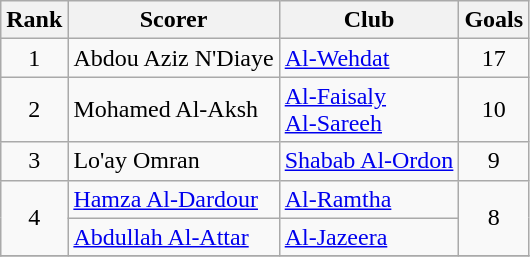<table class="wikitable" style="text-align:center">
<tr>
<th>Rank</th>
<th>Scorer</th>
<th>Club</th>
<th>Goals</th>
</tr>
<tr>
<td align=center rowspan=1>1</td>
<td align=left> Abdou Aziz N'Diaye</td>
<td align=left><a href='#'>Al-Wehdat</a></td>
<td align=center rowspan=1>17</td>
</tr>
<tr>
<td align=center rowspan=1>2</td>
<td align=left> Mohamed Al-Aksh</td>
<td align=left><a href='#'>Al-Faisaly</a>  <br> <a href='#'>Al-Sareeh</a></td>
<td align=center rowspan=1>10</td>
</tr>
<tr>
<td align=center rowspan=1>3</td>
<td align=left> Lo'ay Omran</td>
<td align=left><a href='#'>Shabab Al-Ordon</a></td>
<td align=center rowspan=1>9</td>
</tr>
<tr>
<td align=center rowspan=2>4</td>
<td align=left> <a href='#'>Hamza Al-Dardour</a></td>
<td align=left><a href='#'>Al-Ramtha</a></td>
<td align=center rowspan=2>8</td>
</tr>
<tr>
<td align=left> <a href='#'>Abdullah Al-Attar</a></td>
<td align=left><a href='#'>Al-Jazeera</a></td>
</tr>
<tr>
</tr>
</table>
